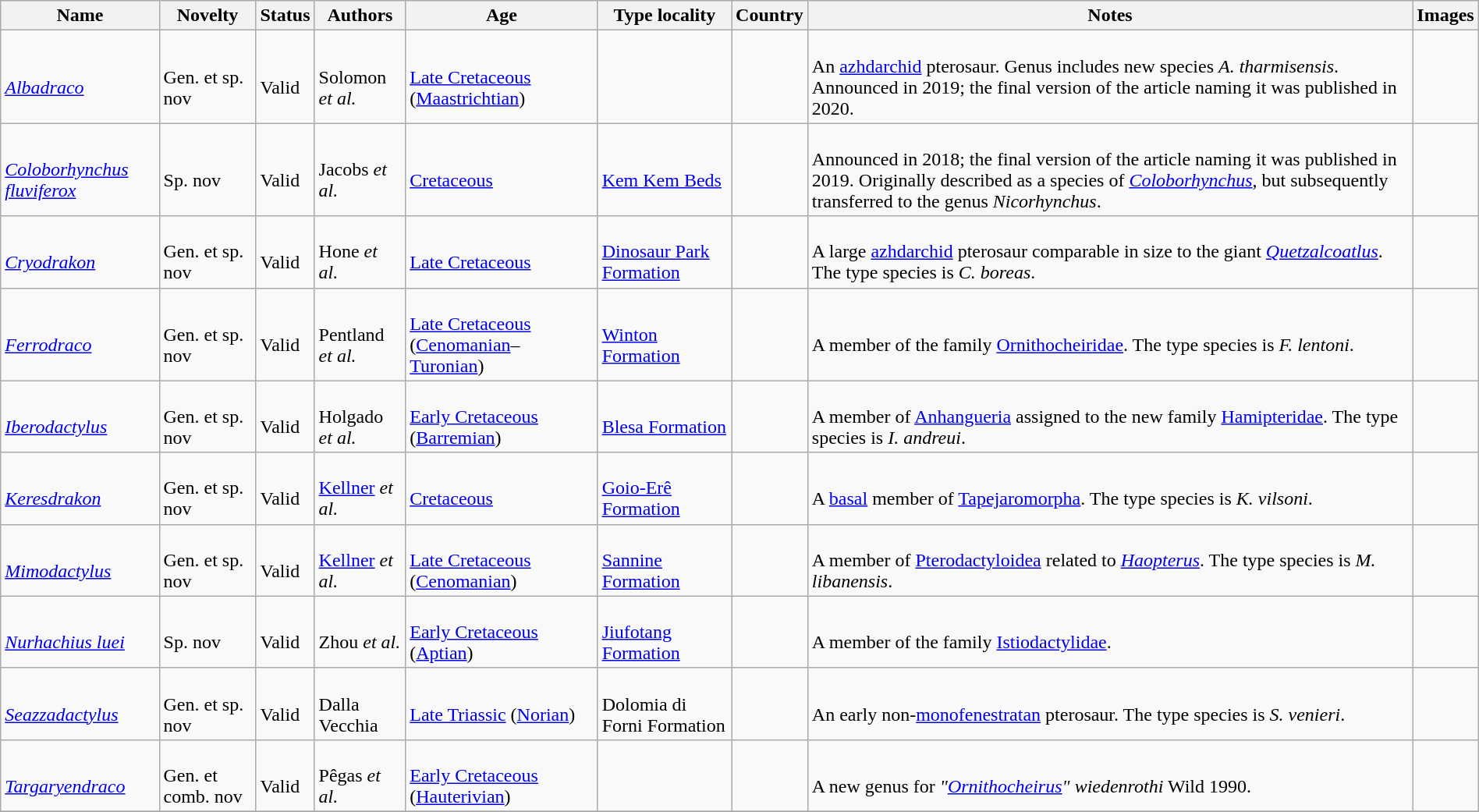<table class="wikitable sortable" align="center" width="100%">
<tr>
<th>Name</th>
<th>Novelty</th>
<th>Status</th>
<th>Authors</th>
<th>Age</th>
<th>Type locality</th>
<th>Country</th>
<th>Notes</th>
<th>Images</th>
</tr>
<tr>
<td><br><em><a href='#'>Albadraco</a></em> </td>
<td><br>Gen. et sp. nov</td>
<td><br>Valid</td>
<td><br>Solomon <em>et al.</em></td>
<td><br><a href='#'>Late Cretaceous</a> (<a href='#'>Maastrichtian</a>)</td>
<td></td>
<td><br></td>
<td><br>An <a href='#'>azhdarchid</a> pterosaur. Genus includes new species <em>A. tharmisensis</em>. Announced in 2019; the final version of the article naming it was published in 2020.</td>
<td></td>
</tr>
<tr>
<td><br><em><a href='#'>Coloborhynchus fluviferox</a></em> </td>
<td><br>Sp. nov</td>
<td><br>Valid</td>
<td><br>Jacobs <em>et al.</em></td>
<td><br><a href='#'>Cretaceous</a></td>
<td><br><a href='#'>Kem Kem Beds</a></td>
<td><br></td>
<td><br>Announced in 2018; the final version of the article naming it was published in 2019. Originally described as a species of <em><a href='#'>Coloborhynchus</a></em>, but subsequently transferred to the genus <em>Nicorhynchus</em>.</td>
<td></td>
</tr>
<tr>
<td><br><em><a href='#'>Cryodrakon</a></em></td>
<td><br>Gen. et sp. nov</td>
<td><br>Valid</td>
<td><br>Hone <em>et al.</em></td>
<td><br><a href='#'>Late Cretaceous</a></td>
<td><br><a href='#'>Dinosaur Park Formation</a></td>
<td><br></td>
<td><br>A large <a href='#'>azhdarchid</a> pterosaur comparable in size to the giant <em><a href='#'>Quetzalcoatlus</a></em>. The type species is <em>C. boreas</em>.</td>
<td><br></td>
</tr>
<tr>
<td><br><em><a href='#'>Ferrodraco</a></em></td>
<td><br>Gen. et sp. nov</td>
<td><br>Valid</td>
<td><br>Pentland <em>et al.</em></td>
<td><br><a href='#'>Late Cretaceous</a> (<a href='#'>Cenomanian</a>–<a href='#'>Turonian</a>)</td>
<td><br><a href='#'>Winton Formation</a></td>
<td><br></td>
<td><br>A member of the family <a href='#'>Ornithocheiridae</a>. The type species is <em>F. lentoni</em>.</td>
<td><br></td>
</tr>
<tr>
<td><br><em><a href='#'>Iberodactylus</a></em> </td>
<td><br>Gen. et sp. nov</td>
<td><br>Valid</td>
<td><br>Holgado <em>et al.</em></td>
<td><br><a href='#'>Early Cretaceous</a> (<a href='#'>Barremian</a>)</td>
<td><br><a href='#'>Blesa Formation</a></td>
<td><br></td>
<td><br>A member of <a href='#'>Anhangueria</a> assigned to the new family <a href='#'>Hamipteridae</a>. The type species is <em>I. andreui</em>.</td>
<td></td>
</tr>
<tr>
<td><br><em><a href='#'>Keresdrakon</a></em></td>
<td><br>Gen. et sp. nov</td>
<td><br>Valid</td>
<td><br><a href='#'>Kellner</a> <em>et al.</em></td>
<td><br><a href='#'>Cretaceous</a></td>
<td><br><a href='#'>Goio-Erê Formation</a></td>
<td><br></td>
<td><br>A <a href='#'>basal</a> member of <a href='#'>Tapejaromorpha</a>. The type species is <em>K. vilsoni</em>.</td>
<td></td>
</tr>
<tr>
<td><br><em><a href='#'>Mimodactylus</a></em></td>
<td><br>Gen. et sp. nov</td>
<td><br>Valid</td>
<td><br><a href='#'>Kellner</a> <em>et al.</em></td>
<td><br><a href='#'>Late Cretaceous</a> (<a href='#'>Cenomanian</a>)</td>
<td><br><a href='#'>Sannine Formation</a></td>
<td><br></td>
<td><br>A member of <a href='#'>Pterodactyloidea</a> related to <em><a href='#'>Haopterus</a></em>. The type species is <em>M. libanensis</em>.</td>
<td><br></td>
</tr>
<tr>
<td><br><em><a href='#'>Nurhachius luei</a></em></td>
<td><br>Sp. nov</td>
<td><br>Valid</td>
<td><br>Zhou <em>et al.</em></td>
<td><br><a href='#'>Early Cretaceous</a> (<a href='#'>Aptian</a>)</td>
<td><br><a href='#'>Jiufotang Formation</a></td>
<td><br></td>
<td><br>A member of the family  <a href='#'>Istiodactylidae</a>.</td>
<td></td>
</tr>
<tr>
<td><br><em><a href='#'>Seazzadactylus</a></em> </td>
<td><br>Gen. et sp. nov</td>
<td><br>Valid</td>
<td><br>Dalla Vecchia</td>
<td><br><a href='#'>Late Triassic</a> (<a href='#'>Norian</a>)</td>
<td><br>Dolomia di Forni Formation</td>
<td><br></td>
<td><br>An early non-<a href='#'>monofenestratan</a> pterosaur. The type species is <em>S. venieri</em>.</td>
<td></td>
</tr>
<tr>
<td><br><em><a href='#'>Targaryendraco</a></em></td>
<td><br>Gen. et comb. nov</td>
<td><br>Valid</td>
<td><br>Pêgas <em>et al.</em></td>
<td><br><a href='#'>Early Cretaceous</a> (<a href='#'>Hauterivian</a>)</td>
<td></td>
<td><br></td>
<td><br>A new genus for <em>"<a href='#'>Ornithocheirus</a>" wiedenrothi</em> Wild 1990.</td>
<td></td>
</tr>
<tr>
</tr>
</table>
